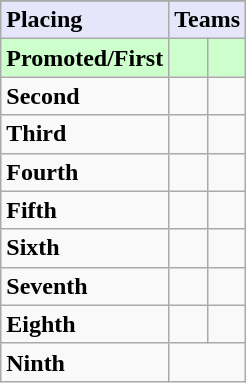<table class=wikitable>
<tr>
</tr>
<tr style="background: #E6E6FA;">
<td><strong>Placing</strong></td>
<td colspan="2" style="text-align:center"><strong>Teams</strong></td>
</tr>
<tr style="background: #ccffcc;">
<td><strong>Promoted/First</strong></td>
<td><strong></strong></td>
<td><strong></strong></td>
</tr>
<tr>
<td><strong>Second</strong></td>
<td></td>
<td></td>
</tr>
<tr>
<td><strong>Third</strong></td>
<td></td>
<td></td>
</tr>
<tr>
<td><strong>Fourth</strong></td>
<td></td>
<td></td>
</tr>
<tr>
<td><strong>Fifth</strong></td>
<td></td>
<td></td>
</tr>
<tr>
<td><strong>Sixth</strong></td>
<td></td>
<td></td>
</tr>
<tr>
<td><strong>Seventh</strong></td>
<td></td>
<td></td>
</tr>
<tr>
<td><strong>Eighth</strong></td>
<td></td>
<td></td>
</tr>
<tr>
<td><strong>Ninth</strong></td>
<td colspan=2></td>
</tr>
</table>
